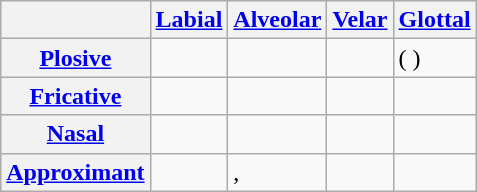<table class="wikitable">
<tr>
<th></th>
<th><a href='#'>Labial</a></th>
<th><a href='#'>Alveolar</a></th>
<th><a href='#'>Velar</a></th>
<th><a href='#'>Glottal</a></th>
</tr>
<tr>
<th><a href='#'>Plosive</a></th>
<td> </td>
<td> </td>
<td> </td>
<td>( )</td>
</tr>
<tr>
<th><a href='#'>Fricative</a></th>
<td> </td>
<td></td>
<td> </td>
<td></td>
</tr>
<tr>
<th><a href='#'>Nasal</a></th>
<td></td>
<td></td>
<td> </td>
<td></td>
</tr>
<tr>
<th><a href='#'>Approximant</a></th>
<td></td>
<td>, </td>
<td></td>
<td></td>
</tr>
</table>
